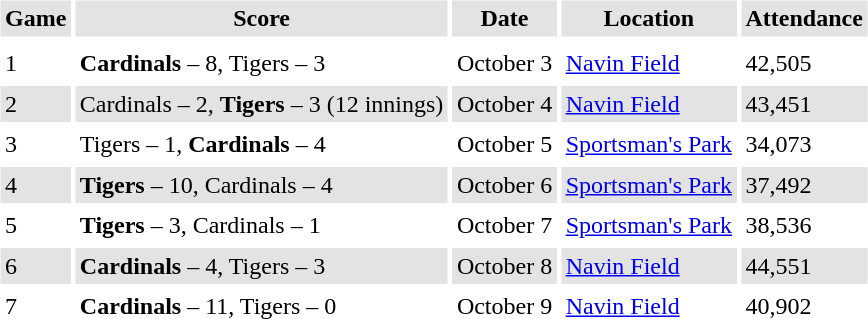<table border="0" cellspacing="3" cellpadding="3">
<tr style="background: #e3e3e3;">
<th>Game</th>
<th>Score</th>
<th>Date</th>
<th>Location</th>
<th>Attendance</th>
</tr>
<tr style="background: #e3e3e3;">
</tr>
<tr>
<td>1</td>
<td><strong>Cardinals</strong> – 8, Tigers – 3</td>
<td>October 3</td>
<td><a href='#'>Navin Field</a></td>
<td>42,505</td>
</tr>
<tr style="background: #e3e3e3;">
<td>2</td>
<td>Cardinals – 2, <strong>Tigers</strong> – 3 (12 innings)</td>
<td>October 4</td>
<td><a href='#'>Navin Field</a></td>
<td>43,451</td>
</tr>
<tr>
<td>3</td>
<td>Tigers – 1, <strong>Cardinals</strong> – 4</td>
<td>October 5</td>
<td><a href='#'>Sportsman's Park</a></td>
<td>34,073</td>
</tr>
<tr style="background: #e3e3e3;">
<td>4</td>
<td><strong>Tigers</strong> – 10, Cardinals – 4</td>
<td>October 6</td>
<td><a href='#'>Sportsman's Park</a></td>
<td>37,492</td>
</tr>
<tr>
<td>5</td>
<td><strong>Tigers</strong> – 3, Cardinals – 1</td>
<td>October 7</td>
<td><a href='#'>Sportsman's Park</a></td>
<td>38,536</td>
</tr>
<tr style="background: #e3e3e3;">
<td>6</td>
<td><strong>Cardinals</strong> – 4, Tigers – 3</td>
<td>October 8</td>
<td><a href='#'>Navin Field</a></td>
<td>44,551</td>
</tr>
<tr>
<td>7</td>
<td><strong>Cardinals</strong> – 11, Tigers – 0</td>
<td>October 9</td>
<td><a href='#'>Navin Field</a></td>
<td>40,902</td>
</tr>
<tr style="background: #e3e3e3;">
</tr>
</table>
